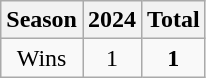<table class="wikitable">
<tr>
<th>Season</th>
<th>2024</th>
<th><strong>Total</strong></th>
</tr>
<tr align=center>
<td>Wins</td>
<td>1</td>
<td><strong>1</strong></td>
</tr>
</table>
